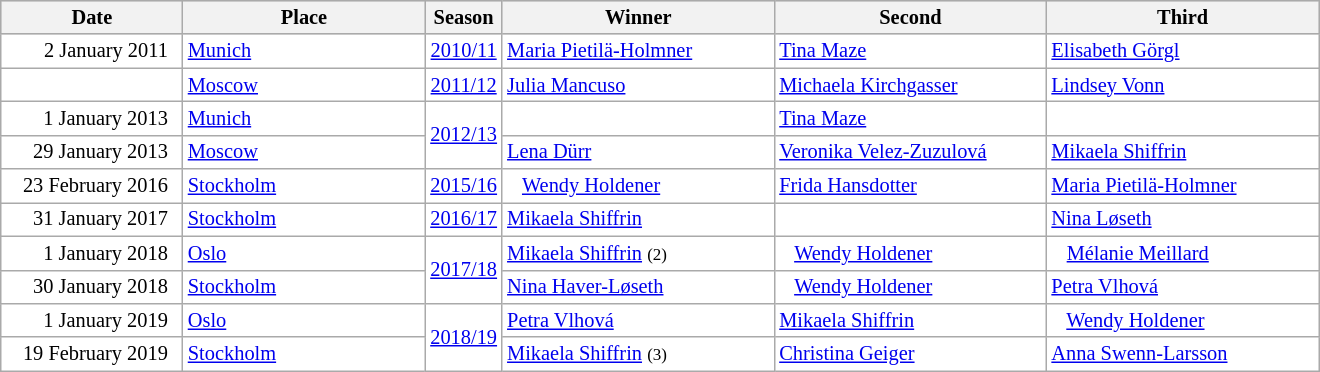<table class="wikitable plainrowheaders" style="background:#fff; font-size:85%; line-height:16px; border:grey solid 1px; border-collapse:collapse">
<tr style="background:#ccc; text-align:center;">
<th width="115">Date</th>
<th width="155">Place</th>
<th width="45">Season</th>
<th width="175">Winner</th>
<th width="175">Second</th>
<th width="175">Third</th>
</tr>
<tr>
<td align=right>2 January 2011  </td>
<td> <a href='#'>Munich</a></td>
<td align=center><a href='#'>2010/11</a></td>
<td> <a href='#'>Maria Pietilä-Holmner</a></td>
<td> <a href='#'>Tina Maze</a></td>
<td> <a href='#'>Elisabeth Görgl</a></td>
</tr>
<tr>
<td align=right></td>
<td> <a href='#'>Moscow</a></td>
<td align=center><a href='#'>2011/12</a></td>
<td> <a href='#'>Julia Mancuso</a></td>
<td> <a href='#'>Michaela Kirchgasser</a></td>
<td> <a href='#'>Lindsey Vonn</a></td>
</tr>
<tr>
<td align=right>1 January 2013  </td>
<td> <a href='#'>Munich</a></td>
<td align=center rowspan=2><a href='#'>2012/13</a></td>
<td></td>
<td> <a href='#'>Tina Maze</a></td>
<td></td>
</tr>
<tr>
<td align=right>29 January 2013  </td>
<td> <a href='#'>Moscow</a></td>
<td> <a href='#'>Lena Dürr</a></td>
<td> <a href='#'>Veronika Velez-Zuzulová</a></td>
<td> <a href='#'>Mikaela Shiffrin</a></td>
</tr>
<tr>
<td align=right>23 February 2016  </td>
<td> <a href='#'>Stockholm</a></td>
<td align=center><a href='#'>2015/16</a></td>
<td>   <a href='#'>Wendy Holdener</a></td>
<td> <a href='#'>Frida Hansdotter</a></td>
<td> <a href='#'>Maria Pietilä-Holmner</a></td>
</tr>
<tr>
<td align=right>31 January 2017  </td>
<td> <a href='#'>Stockholm</a></td>
<td align=center><a href='#'>2016/17</a></td>
<td> <a href='#'>Mikaela Shiffrin</a></td>
<td></td>
<td> <a href='#'>Nina Løseth</a></td>
</tr>
<tr>
<td align=right>1 January 2018  </td>
<td> <a href='#'>Oslo</a></td>
<td align=center rowspan=2><a href='#'>2017/18</a></td>
<td> <a href='#'>Mikaela Shiffrin</a> <small>(2)</small></td>
<td>   <a href='#'>Wendy Holdener</a></td>
<td>   <a href='#'>Mélanie Meillard</a></td>
</tr>
<tr>
<td align=right>30 January 2018  </td>
<td> <a href='#'>Stockholm</a></td>
<td> <a href='#'>Nina Haver-Løseth</a></td>
<td>   <a href='#'>Wendy Holdener</a></td>
<td> <a href='#'>Petra Vlhová</a></td>
</tr>
<tr>
<td align=right>1 January 2019  </td>
<td> <a href='#'>Oslo</a></td>
<td align=center rowspan=2><a href='#'>2018/19</a></td>
<td> <a href='#'>Petra Vlhová</a></td>
<td> <a href='#'>Mikaela Shiffrin</a></td>
<td>   <a href='#'>Wendy Holdener</a></td>
</tr>
<tr>
<td align=right>19 February 2019  </td>
<td> <a href='#'>Stockholm</a></td>
<td> <a href='#'>Mikaela Shiffrin</a> <small>(3)</small></td>
<td> <a href='#'>Christina Geiger</a></td>
<td> <a href='#'>Anna Swenn-Larsson</a></td>
</tr>
</table>
